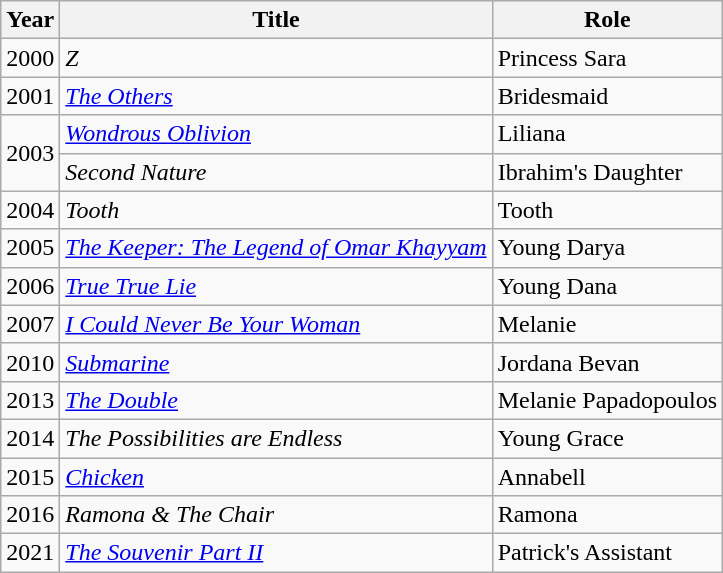<table class="wikitable sortable">
<tr>
<th>Year</th>
<th>Title</th>
<th>Role</th>
</tr>
<tr>
<td>2000</td>
<td><em>Z</em></td>
<td>Princess Sara</td>
</tr>
<tr>
<td>2001</td>
<td><em><a href='#'>The Others</a></em></td>
<td>Bridesmaid</td>
</tr>
<tr>
<td rowspan="2">2003</td>
<td><em><a href='#'>Wondrous Oblivion</a></em></td>
<td>Liliana</td>
</tr>
<tr>
<td><em>Second Nature</em></td>
<td>Ibrahim's Daughter</td>
</tr>
<tr>
<td>2004</td>
<td><em>Tooth</em></td>
<td>Tooth</td>
</tr>
<tr>
<td>2005</td>
<td><em><a href='#'>The Keeper: The Legend of Omar Khayyam</a></em></td>
<td>Young Darya</td>
</tr>
<tr>
<td>2006</td>
<td><em><a href='#'>True True Lie</a></em></td>
<td>Young Dana</td>
</tr>
<tr>
<td>2007</td>
<td><em><a href='#'>I Could Never Be Your Woman</a></em></td>
<td>Melanie</td>
</tr>
<tr>
<td>2010</td>
<td><em><a href='#'>Submarine</a></em></td>
<td>Jordana Bevan</td>
</tr>
<tr>
<td>2013</td>
<td><em><a href='#'>The Double</a></em></td>
<td>Melanie Papadopoulos</td>
</tr>
<tr>
<td>2014</td>
<td><em>The Possibilities are Endless</em></td>
<td>Young Grace</td>
</tr>
<tr>
<td>2015</td>
<td><a href='#'><em>Chicken</em></a></td>
<td>Annabell</td>
</tr>
<tr>
<td>2016</td>
<td><em>Ramona & The Chair</em></td>
<td>Ramona</td>
</tr>
<tr>
<td>2021</td>
<td><em><a href='#'>The Souvenir Part II</a></em></td>
<td>Patrick's Assistant</td>
</tr>
</table>
